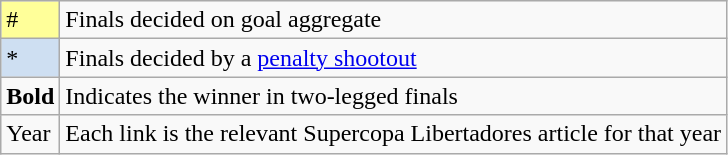<table class="wikitable">
<tr>
<td style="background-color:#FFFF99">#</td>
<td>Finals decided on goal aggregate</td>
</tr>
<tr>
<td style="background-color:#cedff2">*</td>
<td>Finals decided by a <a href='#'>penalty shootout</a></td>
</tr>
<tr>
<td><strong>Bold</strong></td>
<td>Indicates the winner in two-legged finals</td>
</tr>
<tr>
<td>Year</td>
<td>Each link is the relevant Supercopa Libertadores article for that year</td>
</tr>
</table>
